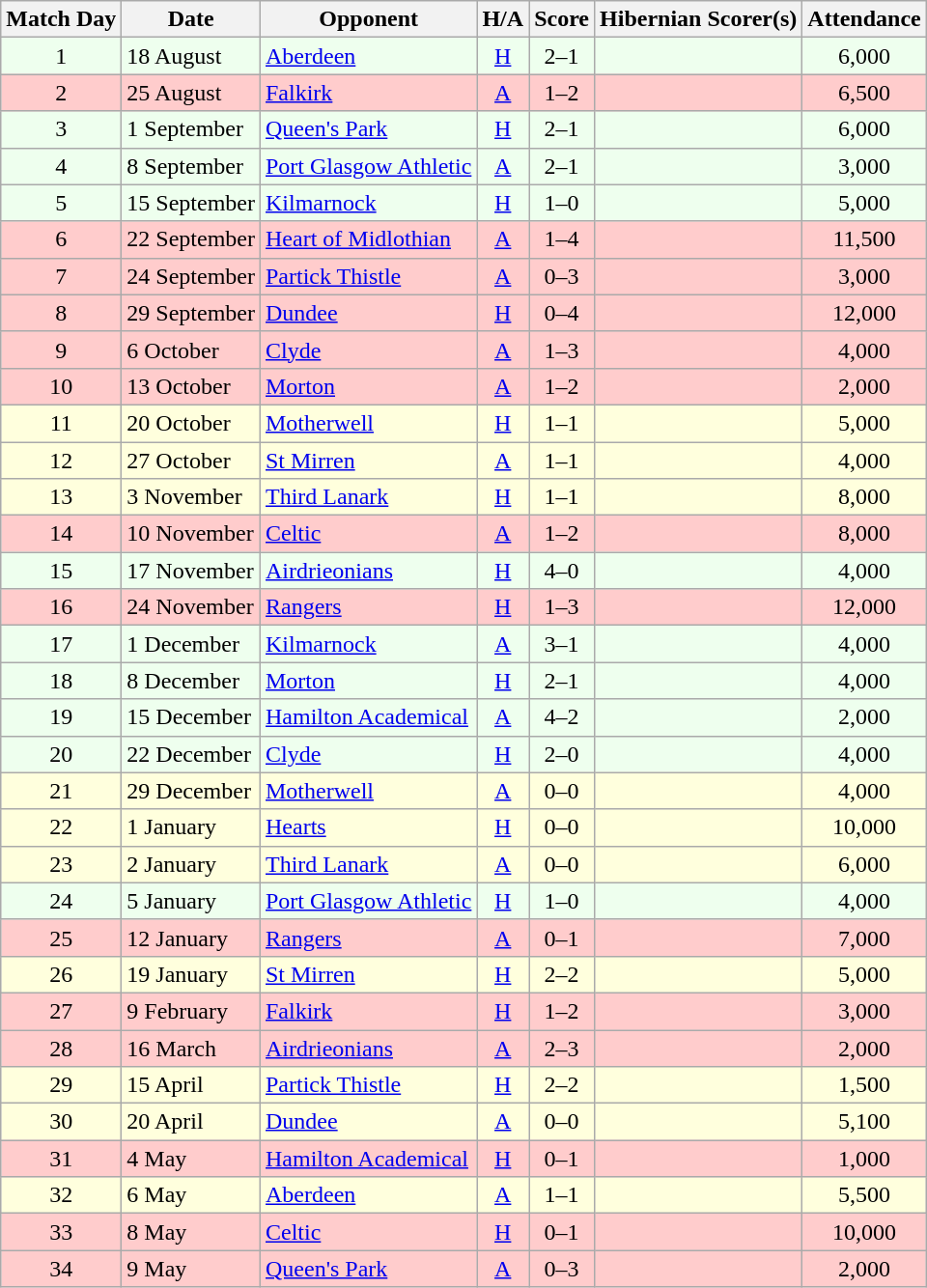<table class="wikitable" style="text-align:center">
<tr>
<th>Match Day</th>
<th>Date</th>
<th>Opponent</th>
<th>H/A</th>
<th>Score</th>
<th>Hibernian Scorer(s)</th>
<th>Attendance</th>
</tr>
<tr bgcolor=#EEFFEE>
<td>1</td>
<td align=left>18 August</td>
<td align=left><a href='#'>Aberdeen</a></td>
<td><a href='#'>H</a></td>
<td>2–1</td>
<td align=left></td>
<td>6,000</td>
</tr>
<tr bgcolor=#FFCCCC>
<td>2</td>
<td align=left>25 August</td>
<td align=left><a href='#'>Falkirk</a></td>
<td><a href='#'>A</a></td>
<td>1–2</td>
<td align=left></td>
<td>6,500</td>
</tr>
<tr bgcolor=#EEFFEE>
<td>3</td>
<td align=left>1 September</td>
<td align=left><a href='#'>Queen's Park</a></td>
<td><a href='#'>H</a></td>
<td>2–1</td>
<td align=left></td>
<td>6,000</td>
</tr>
<tr bgcolor=#EEFFEE>
<td>4</td>
<td align=left>8 September</td>
<td align=left><a href='#'>Port Glasgow Athletic</a></td>
<td><a href='#'>A</a></td>
<td>2–1</td>
<td align=left></td>
<td>3,000</td>
</tr>
<tr bgcolor=#EEFFEE>
<td>5</td>
<td align=left>15 September</td>
<td align=left><a href='#'>Kilmarnock</a></td>
<td><a href='#'>H</a></td>
<td>1–0</td>
<td align=left></td>
<td>5,000</td>
</tr>
<tr bgcolor=#FFCCCC>
<td>6</td>
<td align=left>22 September</td>
<td align=left><a href='#'>Heart of Midlothian</a></td>
<td><a href='#'>A</a></td>
<td>1–4</td>
<td align=left></td>
<td>11,500</td>
</tr>
<tr bgcolor=#FFCCCC>
<td>7</td>
<td align=left>24 September</td>
<td align=left><a href='#'>Partick Thistle</a></td>
<td><a href='#'>A</a></td>
<td>0–3</td>
<td align=left></td>
<td>3,000</td>
</tr>
<tr bgcolor=#FFCCCC>
<td>8</td>
<td align=left>29 September</td>
<td align=left><a href='#'>Dundee</a></td>
<td><a href='#'>H</a></td>
<td>0–4</td>
<td align=left></td>
<td>12,000</td>
</tr>
<tr bgcolor=#FFCCCC>
<td>9</td>
<td align=left>6 October</td>
<td align=left><a href='#'>Clyde</a></td>
<td><a href='#'>A</a></td>
<td>1–3</td>
<td align=left></td>
<td>4,000</td>
</tr>
<tr bgcolor=#FFCCCC>
<td>10</td>
<td align=left>13 October</td>
<td align=left><a href='#'>Morton</a></td>
<td><a href='#'>A</a></td>
<td>1–2</td>
<td align=left></td>
<td>2,000</td>
</tr>
<tr bgcolor=#FFFFDD>
<td>11</td>
<td align=left>20 October</td>
<td align=left><a href='#'>Motherwell</a></td>
<td><a href='#'>H</a></td>
<td>1–1</td>
<td align=left></td>
<td>5,000</td>
</tr>
<tr bgcolor=#FFFFDD>
<td>12</td>
<td align=left>27 October</td>
<td align=left><a href='#'>St Mirren</a></td>
<td><a href='#'>A</a></td>
<td>1–1</td>
<td align=left></td>
<td>4,000</td>
</tr>
<tr bgcolor=#FFFFDD>
<td>13</td>
<td align=left>3 November</td>
<td align=left><a href='#'>Third Lanark</a></td>
<td><a href='#'>H</a></td>
<td>1–1</td>
<td align=left></td>
<td>8,000</td>
</tr>
<tr bgcolor=#FFCCCC>
<td>14</td>
<td align=left>10 November</td>
<td align=left><a href='#'>Celtic</a></td>
<td><a href='#'>A</a></td>
<td>1–2</td>
<td align=left></td>
<td>8,000</td>
</tr>
<tr bgcolor=#EEFFEE>
<td>15</td>
<td align=left>17 November</td>
<td align=left><a href='#'>Airdrieonians</a></td>
<td><a href='#'>H</a></td>
<td>4–0</td>
<td align=left></td>
<td>4,000</td>
</tr>
<tr bgcolor=#FFCCCC>
<td>16</td>
<td align=left>24 November</td>
<td align=left><a href='#'>Rangers</a></td>
<td><a href='#'>H</a></td>
<td>1–3</td>
<td align=left></td>
<td>12,000</td>
</tr>
<tr bgcolor=#EEFFEE>
<td>17</td>
<td align=left>1 December</td>
<td align=left><a href='#'>Kilmarnock</a></td>
<td><a href='#'>A</a></td>
<td>3–1</td>
<td align=left></td>
<td>4,000</td>
</tr>
<tr bgcolor=#EEFFEE>
<td>18</td>
<td align=left>8 December</td>
<td align=left><a href='#'>Morton</a></td>
<td><a href='#'>H</a></td>
<td>2–1</td>
<td align=left></td>
<td>4,000</td>
</tr>
<tr bgcolor=#EEFFEE>
<td>19</td>
<td align=left>15 December</td>
<td align=left><a href='#'>Hamilton Academical</a></td>
<td><a href='#'>A</a></td>
<td>4–2</td>
<td align=left></td>
<td>2,000</td>
</tr>
<tr bgcolor=#EEFFEE>
<td>20</td>
<td align=left>22 December</td>
<td align=left><a href='#'>Clyde</a></td>
<td><a href='#'>H</a></td>
<td>2–0</td>
<td align=left></td>
<td>4,000</td>
</tr>
<tr bgcolor=#FFFFDD>
<td>21</td>
<td align=left>29 December</td>
<td align=left><a href='#'>Motherwell</a></td>
<td><a href='#'>A</a></td>
<td>0–0</td>
<td align=left></td>
<td>4,000</td>
</tr>
<tr bgcolor=#FFFFDD>
<td>22</td>
<td align=left>1 January</td>
<td align=left><a href='#'>Hearts</a></td>
<td><a href='#'>H</a></td>
<td>0–0</td>
<td align=left></td>
<td>10,000</td>
</tr>
<tr bgcolor=#FFFFDD>
<td>23</td>
<td align=left>2 January</td>
<td align=left><a href='#'>Third Lanark</a></td>
<td><a href='#'>A</a></td>
<td>0–0</td>
<td align=left></td>
<td>6,000</td>
</tr>
<tr bgcolor=#EEFFEE>
<td>24</td>
<td align=left>5 January</td>
<td align=left><a href='#'>Port Glasgow Athletic</a></td>
<td><a href='#'>H</a></td>
<td>1–0</td>
<td align=left></td>
<td>4,000</td>
</tr>
<tr bgcolor=#FFCCCC>
<td>25</td>
<td align=left>12 January</td>
<td align=left><a href='#'>Rangers</a></td>
<td><a href='#'>A</a></td>
<td>0–1</td>
<td align=left></td>
<td>7,000</td>
</tr>
<tr bgcolor=#FFFFDD>
<td>26</td>
<td align=left>19 January</td>
<td align=left><a href='#'>St Mirren</a></td>
<td><a href='#'>H</a></td>
<td>2–2</td>
<td align=left></td>
<td>5,000</td>
</tr>
<tr bgcolor=#FFCCCC>
<td>27</td>
<td align=left>9 February</td>
<td align=left><a href='#'>Falkirk</a></td>
<td><a href='#'>H</a></td>
<td>1–2</td>
<td align=left></td>
<td>3,000</td>
</tr>
<tr bgcolor=#FFCCCC>
<td>28</td>
<td align=left>16 March</td>
<td align=left><a href='#'>Airdrieonians</a></td>
<td><a href='#'>A</a></td>
<td>2–3</td>
<td align=left></td>
<td>2,000</td>
</tr>
<tr bgcolor=#FFFFDD>
<td>29</td>
<td align=left>15 April</td>
<td align=left><a href='#'>Partick Thistle</a></td>
<td><a href='#'>H</a></td>
<td>2–2</td>
<td align=left></td>
<td>1,500</td>
</tr>
<tr bgcolor=#FFFFDD>
<td>30</td>
<td align=left>20 April</td>
<td align=left><a href='#'>Dundee</a></td>
<td><a href='#'>A</a></td>
<td>0–0</td>
<td align=left></td>
<td>5,100</td>
</tr>
<tr bgcolor=#FFCCCC>
<td>31</td>
<td align=left>4 May</td>
<td align=left><a href='#'>Hamilton Academical</a></td>
<td><a href='#'>H</a></td>
<td>0–1</td>
<td align=left></td>
<td>1,000</td>
</tr>
<tr bgcolor=#FFFFDD>
<td>32</td>
<td align=left>6 May</td>
<td align=left><a href='#'>Aberdeen</a></td>
<td><a href='#'>A</a></td>
<td>1–1</td>
<td align=left></td>
<td>5,500</td>
</tr>
<tr bgcolor=#FFCCCC>
<td>33</td>
<td align=left>8 May</td>
<td align=left><a href='#'>Celtic</a></td>
<td><a href='#'>H</a></td>
<td>0–1</td>
<td align=left></td>
<td>10,000</td>
</tr>
<tr bgcolor=#FFCCCC>
<td>34</td>
<td align=left>9 May</td>
<td align=left><a href='#'>Queen's Park</a></td>
<td><a href='#'>A</a></td>
<td>0–3</td>
<td align=left></td>
<td>2,000</td>
</tr>
</table>
